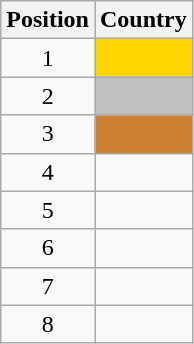<table class="wikitable" style="text-align:right;">
<tr>
<th>Position</th>
<th>Country</th>
</tr>
<tr>
<td align="center">1</td>
<td style="background:#ffd700;" align="left"></td>
</tr>
<tr>
<td align="center">2</td>
<td style="background:#c0c0c0;" align="left"></td>
</tr>
<tr>
<td align="center">3</td>
<td style="background:#cd7f32;" align="left"></td>
</tr>
<tr>
<td align="center">4</td>
<td align="left"></td>
</tr>
<tr>
<td align="center">5</td>
<td align="left"></td>
</tr>
<tr>
<td align="center">6</td>
<td align="left"></td>
</tr>
<tr>
<td align="center">7</td>
<td align="left"></td>
</tr>
<tr>
<td align="center">8</td>
<td align="left"></td>
</tr>
</table>
